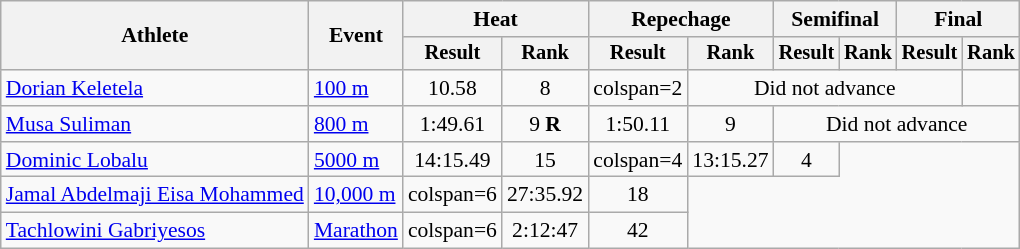<table class="wikitable" style="font-size:90%">
<tr>
<th rowspan="2">Athlete</th>
<th rowspan="2">Event</th>
<th colspan="2">Heat</th>
<th colspan="2">Repechage</th>
<th colspan="2">Semifinal</th>
<th colspan="2">Final</th>
</tr>
<tr style="font-size:95%">
<th>Result</th>
<th>Rank</th>
<th>Result</th>
<th>Rank</th>
<th>Result</th>
<th>Rank</th>
<th>Result</th>
<th>Rank</th>
</tr>
<tr align=center>
<td align=left><a href='#'>Dorian Keletela</a></td>
<td align=left><a href='#'>100 m</a></td>
<td>10.58</td>
<td>8</td>
<td>colspan=2 </td>
<td colspan=4>Did not advance</td>
</tr>
<tr align=center>
<td align=left><a href='#'>Musa Suliman</a></td>
<td align=left><a href='#'>800 m</a></td>
<td>1:49.61</td>
<td>9 <strong>R</strong></td>
<td>1:50.11</td>
<td>9</td>
<td colspan=4>Did not advance</td>
</tr>
<tr align=center>
<td align=left><a href='#'>Dominic Lobalu</a></td>
<td align=left><a href='#'>5000 m</a></td>
<td>14:15.49</td>
<td>15 <strong></strong></td>
<td>colspan=4 </td>
<td>13:15.27</td>
<td>4</td>
</tr>
<tr align=center>
<td align=left><a href='#'>Jamal Abdelmaji Eisa Mohammed</a></td>
<td align=left><a href='#'>10,000 m</a></td>
<td>colspan=6 </td>
<td>27:35.92 </td>
<td>18</td>
</tr>
<tr align=center>
<td align=left><a href='#'>Tachlowini Gabriyesos</a></td>
<td align=left><a href='#'>Marathon</a></td>
<td>colspan=6 </td>
<td>2:12:47</td>
<td>42</td>
</tr>
</table>
